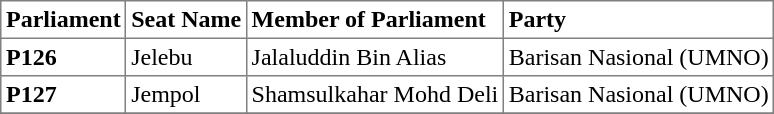<table class="toccolours sortable" border="1" cellpadding="3" style="border-collapse:collapse; text-align: left;">
<tr>
<th align="center">Parliament</th>
<th>Seat Name</th>
<th>Member of Parliament</th>
<th>Party</th>
</tr>
<tr>
<th align="left">P126</th>
<td>Jelebu</td>
<td>Jalaluddin Bin Alias</td>
<td>Barisan Nasional (UMNO)</td>
</tr>
<tr>
<th align="left">P127</th>
<td>Jempol</td>
<td>Shamsulkahar Mohd Deli</td>
<td>Barisan Nasional (UMNO)</td>
</tr>
<tr>
</tr>
</table>
